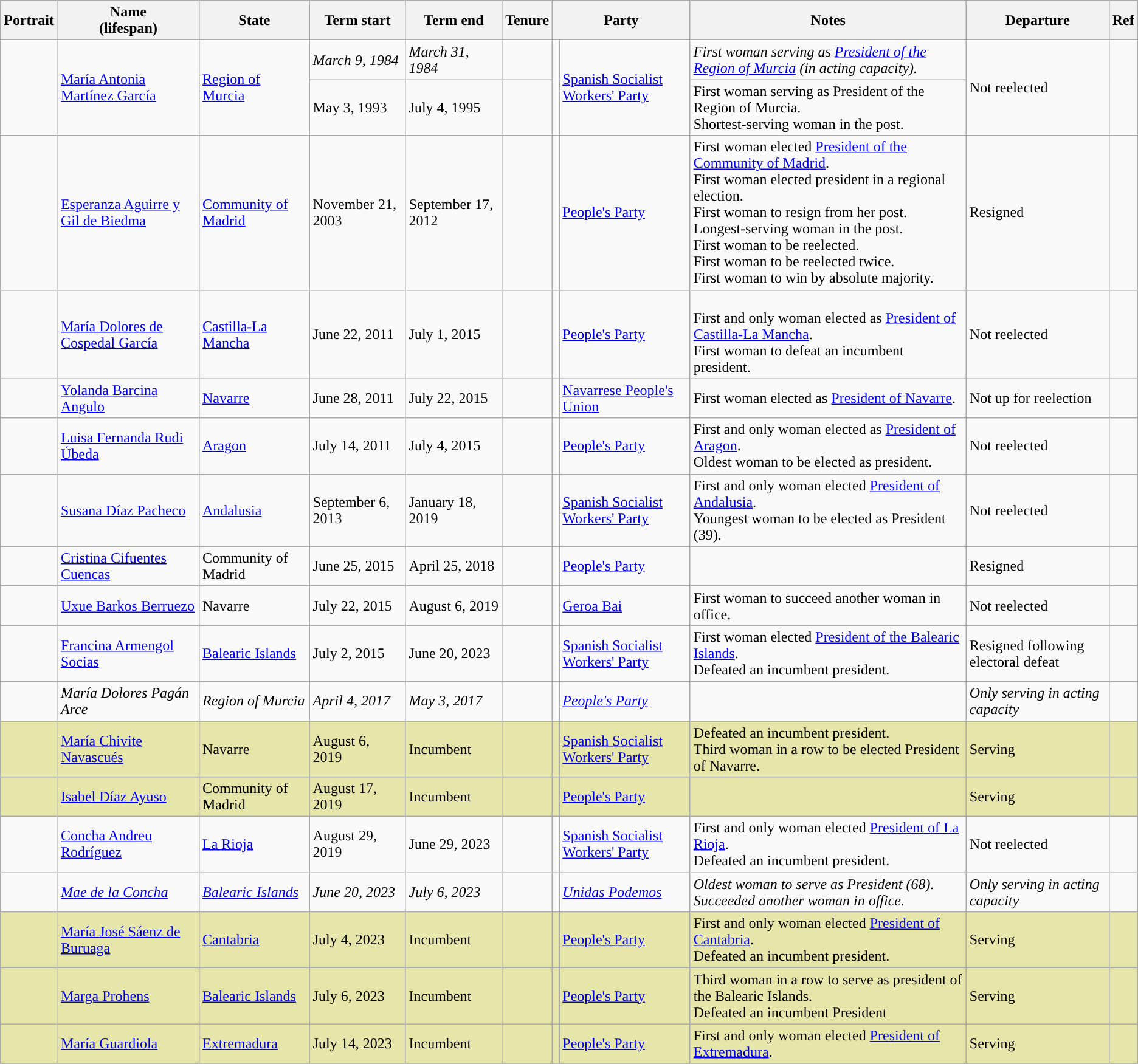<table class="wikitable sortable">
<tr>
<th>Portrait</th>
<th>Name<br>(lifespan)</th>
<th>State</th>
<th>Term start</th>
<th>Term end</th>
<th>Tenure</th>
<th colspan="2">Party</th>
<th>Notes</th>
<th>Departure</th>
<th>Ref</th>
</tr>
<tr>
<td rowspan="2"></td>
<td rowspan="2"><a href='#'>María Antonia Martínez García</a><br></td>
<td rowspan="2"> <a href='#'>Region of Murcia</a></td>
<td><em>March 9, 1984</em></td>
<td><em>March 31, 1984</em></td>
<td><em></em></td>
<td rowspan="2" style="background:"></td>
<td rowspan="2"><a href='#'>Spanish Socialist Workers' Party</a></td>
<td><em>First woman serving as <a href='#'>President of the Region of Murcia</a> (in acting capacity).</em></td>
<td rowspan="2">Not reelected</td>
<td rowspan="2"></td>
</tr>
<tr>
<td>May 3, 1993</td>
<td>July 4, 1995</td>
<td></td>
<td>First woman serving as President of the Region of Murcia.<br>Shortest-serving woman in the post.</td>
</tr>
<tr>
<td></td>
<td><a href='#'>Esperanza Aguirre y Gil de Biedma</a><br></td>
<td> <a href='#'>Community of Madrid</a></td>
<td>November 21, 2003</td>
<td>September 17, 2012</td>
<td></td>
<td style="background:"></td>
<td><a href='#'>People's Party</a></td>
<td>First woman elected <a href='#'>President of the Community of Madrid</a>.<br>First woman elected president in a regional election.<br>First woman to resign from her post.<br>Longest-serving woman in the post.<br>First woman to be reelected.<br>First woman to be reelected twice.<br>First woman to win by absolute majority.</td>
<td>Resigned</td>
<td></td>
</tr>
<tr>
<td></td>
<td><a href='#'>María Dolores de Cospedal García</a><br></td>
<td> <a href='#'>Castilla-La Mancha</a></td>
<td>June 22, 2011</td>
<td>July 1, 2015</td>
<td></td>
<td style="background:"></td>
<td><a href='#'>People's Party</a></td>
<td><br>First and only woman elected as <a href='#'>President of Castilla-La Mancha</a>.<br>First woman to defeat an incumbent president.</td>
<td>Not reelected</td>
<td></td>
</tr>
<tr>
<td></td>
<td><a href='#'>Yolanda Barcina Angulo</a><br></td>
<td> <a href='#'>Navarre</a></td>
<td>June 28, 2011</td>
<td>July 22, 2015</td>
<td></td>
<td style="background:"></td>
<td><a href='#'>Navarrese People's Union</a></td>
<td>First woman elected as <a href='#'>President of Navarre</a>.</td>
<td>Not up for reelection</td>
<td></td>
</tr>
<tr>
<td></td>
<td><a href='#'>Luisa Fernanda Rudi Úbeda</a><br></td>
<td> <a href='#'>Aragon</a></td>
<td>July 14, 2011</td>
<td>July 4, 2015</td>
<td></td>
<td style="background:"></td>
<td><a href='#'>People's Party</a></td>
<td>First and only woman elected as <a href='#'>President of Aragon</a>.<br>Oldest woman to be elected as president.</td>
<td>Not reelected</td>
<td></td>
</tr>
<tr>
<td></td>
<td><a href='#'>Susana Díaz Pacheco</a><br></td>
<td> <a href='#'>Andalusia</a></td>
<td>September 6, 2013</td>
<td>January 18, 2019</td>
<td></td>
<td style="background:"></td>
<td><a href='#'>Spanish Socialist Workers' Party</a></td>
<td>First and only woman elected <a href='#'>President of Andalusia</a>.<br>Youngest woman to be elected as President (39).</td>
<td>Not reelected</td>
<td></td>
</tr>
<tr>
<td></td>
<td><a href='#'>Cristina Cifuentes Cuencas</a><br></td>
<td> Community of Madrid</td>
<td>June 25, 2015</td>
<td>April 25, 2018</td>
<td></td>
<td style="background:"></td>
<td><a href='#'>People's Party</a></td>
<td></td>
<td>Resigned</td>
<td></td>
</tr>
<tr>
<td></td>
<td><a href='#'>Uxue Barkos Berruezo</a><br></td>
<td> Navarre</td>
<td>July 22, 2015</td>
<td>August 6, 2019</td>
<td></td>
<td style="background:"></td>
<td><a href='#'>Geroa Bai</a></td>
<td>First woman to succeed another woman in office.</td>
<td>Not reelected</td>
<td></td>
</tr>
<tr>
<td></td>
<td><a href='#'>Francina Armengol Socias</a><br></td>
<td> <a href='#'>Balearic Islands</a></td>
<td>July 2, 2015</td>
<td>June 20, 2023</td>
<td></td>
<td style="background:"></td>
<td><a href='#'>Spanish Socialist Workers' Party</a></td>
<td>First woman elected <a href='#'>President of the Balearic Islands</a>.<br>Defeated an incumbent president.</td>
<td>Resigned following electoral defeat</td>
<td></td>
</tr>
<tr>
<td></td>
<td><em>María Dolores Pagán Arce<br></em></td>
<td><em> Region of Murcia</em></td>
<td><em>April 4, 2017</em></td>
<td><em>May 3, 2017</em></td>
<td><em></em></td>
<td style="background:"></td>
<td><a href='#'><em>People's Party</em></a></td>
<td></td>
<td><em>Only serving in acting capacity</em></td>
<td></td>
</tr>
<tr bgcolor="#E6E6AA">
<td></td>
<td><a href='#'>María Chivite Navascués</a><br></td>
<td> Navarre</td>
<td>August 6, 2019</td>
<td>Incumbent</td>
<td></td>
<td style="background:"></td>
<td><a href='#'>Spanish Socialist Workers' Party</a></td>
<td>Defeated an incumbent president.<br>Third woman in a row to be elected President of Navarre.</td>
<td>Serving</td>
<td></td>
</tr>
<tr bgcolor="#E6E6AA">
<td></td>
<td><a href='#'>Isabel Díaz Ayuso</a><br></td>
<td> Community of Madrid</td>
<td>August 17, 2019</td>
<td>Incumbent</td>
<td></td>
<td style="background:"></td>
<td><a href='#'>People's Party</a></td>
<td></td>
<td>Serving</td>
<td></td>
</tr>
<tr>
<td></td>
<td><a href='#'>Concha Andreu Rodríguez</a><br></td>
<td> <a href='#'>La Rioja</a></td>
<td>August 29, 2019</td>
<td>June 29, 2023</td>
<td></td>
<td style="background:"></td>
<td><a href='#'>Spanish Socialist Workers' Party</a></td>
<td>First and only woman elected <a href='#'>President of La Rioja</a>.<br>Defeated an incumbent president.</td>
<td>Not reelected</td>
<td></td>
</tr>
<tr>
<td></td>
<td><em><a href='#'>Mae de la Concha</a><br></em></td>
<td><em> <a href='#'>Balearic Islands</a></em></td>
<td><em>June 20, 2023</em></td>
<td><em>July 6, 2023</em></td>
<td><em></em></td>
<td style="background:"></td>
<td><em><a href='#'>Unidas Podemos</a></em></td>
<td><em>Oldest woman to serve as President (68).</em><br><em>Succeeded another woman in office.</em></td>
<td><em>Only serving in acting capacity</em></td>
<td></td>
</tr>
<tr bgcolor="#E6E6AA">
<td></td>
<td><a href='#'>María José Sáenz de Buruaga</a><br></td>
<td> <a href='#'>Cantabria</a></td>
<td>July 4, 2023</td>
<td>Incumbent</td>
<td></td>
<td style="background:"></td>
<td><a href='#'>People's Party</a></td>
<td>First and only woman elected <a href='#'>President of Cantabria</a>.<br>Defeated an incumbent president.</td>
<td>Serving</td>
<td></td>
</tr>
<tr bgcolor="#E6E6AA">
<td></td>
<td><a href='#'>Marga Prohens</a><br></td>
<td> <a href='#'>Balearic Islands</a></td>
<td>July 6, 2023</td>
<td>Incumbent</td>
<td></td>
<td style="background:"></td>
<td><a href='#'>People's Party</a></td>
<td>Third woman in a row to serve as president of the Balearic Islands.<br>Defeated an incumbent President</td>
<td>Serving</td>
<td></td>
</tr>
<tr bgcolor="#E6E6AA">
<td></td>
<td><a href='#'>María Guardiola</a><br></td>
<td> <a href='#'>Extremadura</a></td>
<td>July 14, 2023</td>
<td>Incumbent</td>
<td></td>
<td style="background:"></td>
<td><a href='#'>People's Party</a></td>
<td>First and only woman elected <a href='#'>President of Extremadura</a>.</td>
<td>Serving</td>
<td></td>
</tr>
<tr>
</tr>
</table>
